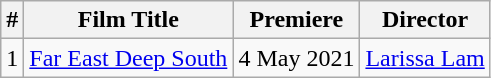<table class="wikitable sortable">
<tr>
<th>#</th>
<th>Film Title</th>
<th>Premiere</th>
<th>Director</th>
</tr>
<tr>
<td>1</td>
<td><a href='#'>Far East Deep South</a></td>
<td>4 May 2021</td>
<td><a href='#'>Larissa Lam</a></td>
</tr>
</table>
